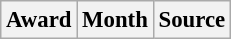<table class="wikitable sortable" style="text-align:left; font-size:95%;">
<tr>
<th>Award</th>
<th>Month</th>
<th>Source</th>
</tr>
</table>
